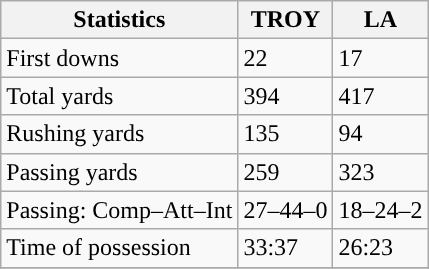<table class="wikitable" style="float: left;">
<tr>
<th>Statistics</th>
<th>TROY</th>
<th>LA</th>
</tr>
<tr>
<td>First downs</td>
<td>22</td>
<td>17</td>
</tr>
<tr>
<td>Total yards</td>
<td>394</td>
<td>417</td>
</tr>
<tr>
<td>Rushing yards</td>
<td>135</td>
<td>94</td>
</tr>
<tr>
<td>Passing yards</td>
<td>259</td>
<td>323</td>
</tr>
<tr>
<td>Passing: Comp–Att–Int</td>
<td>27–44–0</td>
<td>18–24–2</td>
</tr>
<tr>
<td>Time of possession</td>
<td>33:37</td>
<td>26:23</td>
</tr>
<tr>
</tr>
</table>
